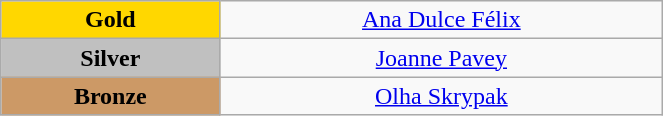<table class="wikitable" style=" text-align:center; " width="35%">
<tr>
<td bgcolor="gold"><strong>Gold</strong></td>
<td><a href='#'>Ana Dulce Félix</a><br><small><em></em></small></td>
</tr>
<tr>
<td bgcolor="silver"><strong>Silver</strong></td>
<td><a href='#'>Joanne Pavey</a><br><small><em></em></small></td>
</tr>
<tr>
<td bgcolor="CC9966"><strong>Bronze</strong></td>
<td><a href='#'>Olha Skrypak</a><br><small><em></em></small></td>
</tr>
</table>
